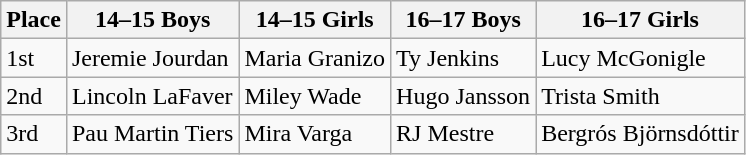<table class="wikitable">
<tr>
<th>Place</th>
<th>14–15 Boys</th>
<th>14–15 Girls</th>
<th>16–17 Boys</th>
<th>16–17 Girls</th>
</tr>
<tr>
<td>1st</td>
<td> Jeremie Jourdan</td>
<td> Maria Granizo</td>
<td> Ty Jenkins</td>
<td> Lucy McGonigle</td>
</tr>
<tr>
<td>2nd</td>
<td> Lincoln LaFaver</td>
<td> Miley Wade</td>
<td> Hugo Jansson</td>
<td> Trista Smith</td>
</tr>
<tr>
<td>3rd</td>
<td> Pau Martin Tiers</td>
<td> Mira Varga</td>
<td> RJ Mestre</td>
<td> Bergrós Björnsdóttir</td>
</tr>
</table>
